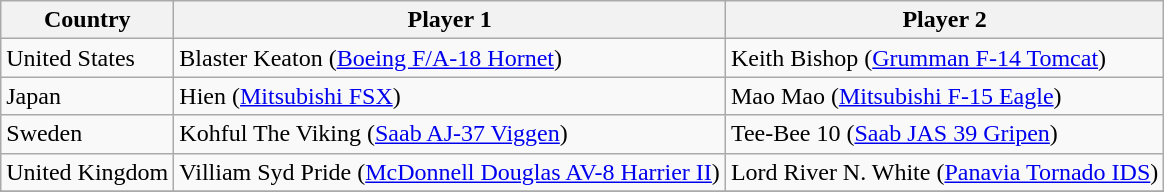<table class=wikitable>
<tr>
<th>Country</th>
<th>Player 1</th>
<th>Player 2</th>
</tr>
<tr>
<td>United States</td>
<td McDonnell Douglas F/A-18 Hornet>Blaster Keaton (<a href='#'>Boeing F/A-18 Hornet</a>)</td>
<td>Keith Bishop (<a href='#'>Grumman F-14 Tomcat</a>)</td>
</tr>
<tr>
<td>Japan</td>
<td>Hien (<a href='#'>Mitsubishi FSX</a>)</td>
<td>Mao Mao (<a href='#'>Mitsubishi F-15 Eagle</a>)</td>
</tr>
<tr>
<td>Sweden</td>
<td>Kohful The Viking (<a href='#'>Saab AJ-37 Viggen</a>)</td>
<td>Tee-Bee 10 (<a href='#'>Saab JAS 39 Gripen</a>)</td>
</tr>
<tr>
<td>United Kingdom</td>
<td>Villiam Syd Pride (<a href='#'>McDonnell Douglas AV-8 Harrier II</a>)</td>
<td>Lord River N. White (<a href='#'>Panavia Tornado IDS</a>)</td>
</tr>
<tr>
</tr>
</table>
